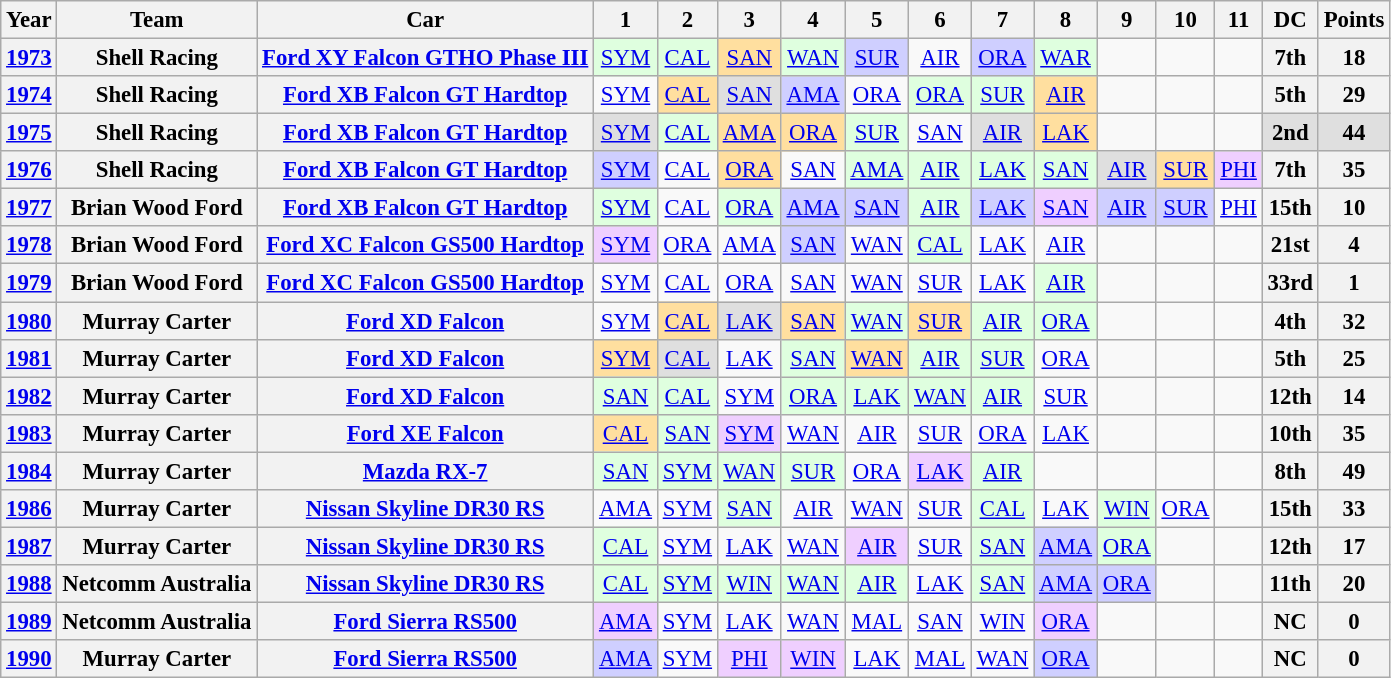<table class="wikitable" style="text-align:center; font-size:95%">
<tr>
<th>Year</th>
<th>Team</th>
<th>Car</th>
<th>1</th>
<th>2</th>
<th>3</th>
<th>4</th>
<th>5</th>
<th>6</th>
<th>7</th>
<th>8</th>
<th>9</th>
<th>10</th>
<th>11</th>
<th>DC</th>
<th>Points</th>
</tr>
<tr>
<th><a href='#'>1973</a></th>
<th>Shell Racing</th>
<th><a href='#'>Ford XY Falcon GTHO Phase III</a></th>
<td style="background:#dfffdf;"><a href='#'>SYM</a><br></td>
<td style="background:#dfffdf;"><a href='#'>CAL</a><br></td>
<td style="background:#ffdf9f;"><a href='#'>SAN</a><br></td>
<td style="background:#dfffdf;"><a href='#'>WAN</a><br></td>
<td style="background:#cfcfff;"><a href='#'>SUR</a><br></td>
<td><a href='#'>AIR</a><br></td>
<td style="background:#cfcfff;"><a href='#'>ORA</a><br></td>
<td style="background:#dfffdf;"><a href='#'>WAR</a><br></td>
<td></td>
<td></td>
<td></td>
<th>7th</th>
<th>18</th>
</tr>
<tr>
<th><a href='#'>1974</a></th>
<th>Shell Racing</th>
<th><a href='#'>Ford XB Falcon GT Hardtop</a></th>
<td><a href='#'>SYM</a></td>
<td style="background:#ffdf9f;"><a href='#'>CAL</a><br></td>
<td style="background:#dfdfdf;"><a href='#'>SAN</a><br></td>
<td style="background:#cfcfff;"><a href='#'>AMA</a><br></td>
<td><a href='#'>ORA</a></td>
<td style="background:#dfffdf;"><a href='#'>ORA</a><br></td>
<td style="background:#dfffdf;"><a href='#'>SUR</a><br></td>
<td style="background:#ffdf9f;"><a href='#'>AIR</a><br></td>
<td></td>
<td></td>
<td></td>
<th>5th</th>
<th>29</th>
</tr>
<tr>
<th><a href='#'>1975</a></th>
<th>Shell Racing</th>
<th><a href='#'>Ford XB Falcon GT Hardtop</a></th>
<td style="background:#dfdfdf;"><a href='#'>SYM</a><br></td>
<td style="background:#dfffdf;"><a href='#'>CAL</a><br></td>
<td style="background:#ffdf9f;"><a href='#'>AMA</a><br></td>
<td style="background:#ffdf9f;"><a href='#'>ORA</a><br></td>
<td style="background:#dfffdf;"><a href='#'>SUR</a><br></td>
<td><a href='#'>SAN</a></td>
<td style="background:#dfdfdf;"><a href='#'>AIR</a><br></td>
<td style="background:#ffdf9f;"><a href='#'>LAK</a><br></td>
<td></td>
<td></td>
<td></td>
<th style="background:#dfdfdf;"><strong>2nd</strong></th>
<th style="background:#dfdfdf;">44</th>
</tr>
<tr>
<th><a href='#'>1976</a></th>
<th>Shell Racing</th>
<th><a href='#'>Ford XB Falcon GT Hardtop</a></th>
<td style="background:#cfcfff;"><a href='#'>SYM</a><br></td>
<td><a href='#'>CAL</a></td>
<td style="background:#ffdf9f;"><a href='#'>ORA</a><br></td>
<td><a href='#'>SAN</a></td>
<td style="background:#dfffdf;"><a href='#'>AMA</a><br></td>
<td style="background:#dfffdf;"><a href='#'>AIR</a><br></td>
<td style="background:#dfffdf;"><a href='#'>LAK</a><br></td>
<td style="background:#dfffdf;"><a href='#'>SAN</a><br></td>
<td style="background:#dfdfdf;"><a href='#'>AIR</a><br></td>
<td style="background:#ffdf9f;"><a href='#'>SUR</a><br></td>
<td style="background:#efcfff;"><a href='#'>PHI</a><br></td>
<th>7th</th>
<th>35</th>
</tr>
<tr>
<th><a href='#'>1977</a></th>
<th>Brian Wood Ford</th>
<th><a href='#'>Ford XB Falcon GT Hardtop</a></th>
<td style="background:#dfffdf;"><a href='#'>SYM</a><br></td>
<td><a href='#'>CAL</a></td>
<td style="background:#dfffdf;"><a href='#'>ORA</a><br></td>
<td style="background:#cfcfff;"><a href='#'>AMA</a><br></td>
<td style="background:#cfcfff;"><a href='#'>SAN</a><br></td>
<td style="background:#dfffdf;"><a href='#'>AIR</a><br></td>
<td style="background:#cfcfff;"><a href='#'>LAK</a><br></td>
<td style="background:#efcfff;"><a href='#'>SAN</a><br></td>
<td style="background:#cfcfff;"><a href='#'>AIR</a><br></td>
<td style="background:#cfcfff;"><a href='#'>SUR</a><br></td>
<td><a href='#'>PHI</a></td>
<th>15th</th>
<th>10</th>
</tr>
<tr>
<th><a href='#'>1978</a></th>
<th>Brian Wood Ford</th>
<th><a href='#'>Ford XC Falcon GS500 Hardtop</a></th>
<td style="background:#efcfff;"><a href='#'>SYM</a><br></td>
<td><a href='#'>ORA</a></td>
<td><a href='#'>AMA</a></td>
<td style="background:#cfcfff;"><a href='#'>SAN</a><br></td>
<td><a href='#'>WAN</a></td>
<td style="background:#dfffdf;"><a href='#'>CAL</a><br></td>
<td><a href='#'>LAK</a></td>
<td><a href='#'>AIR</a></td>
<td></td>
<td></td>
<td></td>
<th>21st</th>
<th>4</th>
</tr>
<tr>
<th><a href='#'>1979</a></th>
<th>Brian Wood Ford</th>
<th><a href='#'>Ford XC Falcon GS500 Hardtop</a></th>
<td><a href='#'>SYM</a></td>
<td><a href='#'>CAL</a></td>
<td><a href='#'>ORA</a></td>
<td><a href='#'>SAN</a></td>
<td><a href='#'>WAN</a></td>
<td><a href='#'>SUR</a></td>
<td><a href='#'>LAK</a></td>
<td style="background:#dfffdf;"><a href='#'>AIR</a><br></td>
<td></td>
<td></td>
<td></td>
<th>33rd</th>
<th>1</th>
</tr>
<tr>
<th><a href='#'>1980</a></th>
<th>Murray Carter</th>
<th><a href='#'>Ford XD Falcon</a></th>
<td><a href='#'>SYM</a></td>
<td style="background:#ffdf9f;"><a href='#'>CAL</a><br></td>
<td style="background:#dfdfdf;"><a href='#'>LAK</a><br></td>
<td style="background:#ffdf9f;"><a href='#'>SAN</a><br></td>
<td style="background:#dfffdf;"><a href='#'>WAN</a><br></td>
<td style="background:#ffdf9f;"><a href='#'>SUR</a><br></td>
<td style="background:#dfffdf;"><a href='#'>AIR</a><br></td>
<td style="background:#dfffdf;"><a href='#'>ORA</a><br></td>
<td></td>
<td></td>
<td></td>
<th>4th</th>
<th>32</th>
</tr>
<tr>
<th><a href='#'>1981</a></th>
<th>Murray Carter</th>
<th><a href='#'>Ford XD Falcon</a></th>
<td style="background:#ffdf9f;"><a href='#'>SYM</a><br></td>
<td style="background:#dfdfdf;"><a href='#'>CAL</a><br></td>
<td><a href='#'>LAK</a></td>
<td style="background:#dfffdf;"><a href='#'>SAN</a><br></td>
<td style="background:#ffdf9f;"><a href='#'>WAN</a><br></td>
<td style="background:#dfffdf;"><a href='#'>AIR</a><br></td>
<td style="background:#dfffdf;"><a href='#'>SUR</a><br></td>
<td><a href='#'>ORA</a></td>
<td></td>
<td></td>
<td></td>
<th>5th</th>
<th>25</th>
</tr>
<tr>
<th><a href='#'>1982</a></th>
<th>Murray Carter</th>
<th><a href='#'>Ford XD Falcon</a></th>
<td style="background:#dfffdf;"><a href='#'>SAN</a><br></td>
<td style="background:#dfffdf;"><a href='#'>CAL</a><br></td>
<td><a href='#'>SYM</a></td>
<td style="background:#dfffdf;"><a href='#'>ORA</a><br></td>
<td style="background:#dfffdf;"><a href='#'>LAK</a><br></td>
<td style="background:#dfffdf;"><a href='#'>WAN</a><br></td>
<td style="background:#dfffdf;"><a href='#'>AIR</a><br></td>
<td><a href='#'>SUR</a></td>
<td></td>
<td></td>
<td></td>
<th>12th</th>
<th>14</th>
</tr>
<tr>
<th><a href='#'>1983</a></th>
<th>Murray Carter</th>
<th><a href='#'>Ford XE Falcon</a></th>
<td style="background:#ffdf9f;"><a href='#'>CAL</a><br></td>
<td style="background:#dfffdf;"><a href='#'>SAN</a><br></td>
<td style="background:#efcfff;"><a href='#'>SYM</a><br></td>
<td><a href='#'>WAN</a><br></td>
<td><a href='#'>AIR</a></td>
<td><a href='#'>SUR</a></td>
<td><a href='#'>ORA</a></td>
<td><a href='#'>LAK</a></td>
<td></td>
<td></td>
<td></td>
<th>10th</th>
<th>35</th>
</tr>
<tr>
<th><a href='#'>1984</a></th>
<th>Murray Carter</th>
<th><a href='#'>Mazda RX-7</a></th>
<td style="background:#dfffdf;"><a href='#'>SAN</a><br></td>
<td style="background:#dfffdf;"><a href='#'>SYM</a><br></td>
<td style="background:#dfffdf;"><a href='#'>WAN</a><br></td>
<td style="background:#dfffdf;"><a href='#'>SUR</a><br></td>
<td><a href='#'>ORA</a></td>
<td style="background:#efcfff;"><a href='#'>LAK</a><br></td>
<td style="background:#dfffdf;"><a href='#'>AIR</a><br></td>
<td></td>
<td></td>
<td></td>
<td></td>
<th>8th</th>
<th>49</th>
</tr>
<tr>
<th><a href='#'>1986</a></th>
<th>Murray Carter</th>
<th><a href='#'>Nissan Skyline DR30 RS</a></th>
<td><a href='#'>AMA</a></td>
<td><a href='#'>SYM</a></td>
<td style="background:#dfffdf;"><a href='#'>SAN</a><br></td>
<td><a href='#'>AIR</a></td>
<td><a href='#'>WAN</a></td>
<td><a href='#'>SUR</a></td>
<td style="background:#dfffdf;"><a href='#'>CAL</a><br></td>
<td><a href='#'>LAK</a></td>
<td style="background:#dfffdf;"><a href='#'>WIN</a><br></td>
<td><a href='#'>ORA</a></td>
<td></td>
<th>15th</th>
<th>33</th>
</tr>
<tr>
<th><a href='#'>1987</a></th>
<th>Murray Carter</th>
<th><a href='#'>Nissan Skyline DR30 RS</a></th>
<td style="background:#dfffdf;"><a href='#'>CAL</a><br></td>
<td><a href='#'>SYM</a></td>
<td><a href='#'>LAK</a></td>
<td><a href='#'>WAN</a></td>
<td style="background:#efcfff;"><a href='#'>AIR</a><br></td>
<td><a href='#'>SUR</a></td>
<td style="background:#dfffdf;"><a href='#'>SAN</a><br></td>
<td style="background:#cfcfff;"><a href='#'>AMA</a><br></td>
<td style="background:#dfffdf;"><a href='#'>ORA</a><br></td>
<td></td>
<td></td>
<th>12th</th>
<th>17</th>
</tr>
<tr>
<th><a href='#'>1988</a></th>
<th>Netcomm Australia</th>
<th><a href='#'>Nissan Skyline DR30 RS</a></th>
<td style="background:#dfffdf;"><a href='#'>CAL</a><br></td>
<td style="background:#dfffdf;"><a href='#'>SYM</a><br></td>
<td style="background:#dfffdf;"><a href='#'>WIN</a><br></td>
<td style="background:#dfffdf;"><a href='#'>WAN</a><br></td>
<td style="background:#dfffdf;"><a href='#'>AIR</a><br></td>
<td><a href='#'>LAK</a></td>
<td style="background:#dfffdf;"><a href='#'>SAN</a><br></td>
<td style="background:#cfcfff;"><a href='#'>AMA</a><br></td>
<td style="background:#cfcfff;"><a href='#'>ORA</a><br></td>
<td></td>
<td></td>
<th>11th</th>
<th>20</th>
</tr>
<tr>
<th><a href='#'>1989</a></th>
<th>Netcomm Australia</th>
<th><a href='#'>Ford Sierra RS500</a></th>
<td style="background:#efcfff;"><a href='#'>AMA</a><br></td>
<td><a href='#'>SYM</a></td>
<td><a href='#'>LAK</a><br></td>
<td><a href='#'>WAN</a></td>
<td><a href='#'>MAL</a></td>
<td><a href='#'>SAN</a></td>
<td><a href='#'>WIN</a></td>
<td style="background:#efcfff;"><a href='#'>ORA</a><br></td>
<td></td>
<td></td>
<td></td>
<th>NC</th>
<th>0</th>
</tr>
<tr>
<th><a href='#'>1990</a></th>
<th>Murray Carter</th>
<th><a href='#'>Ford Sierra RS500</a></th>
<td style="background:#cfcfff;"><a href='#'>AMA</a><br></td>
<td><a href='#'>SYM</a></td>
<td style="background:#efcfff;"><a href='#'>PHI</a><br></td>
<td style="background:#efcfff;"><a href='#'>WIN</a><br></td>
<td><a href='#'>LAK</a></td>
<td><a href='#'>MAL</a></td>
<td><a href='#'>WAN</a></td>
<td style="background:#cfcfff;"><a href='#'>ORA</a><br></td>
<td></td>
<td></td>
<td></td>
<th>NC</th>
<th>0</th>
</tr>
</table>
